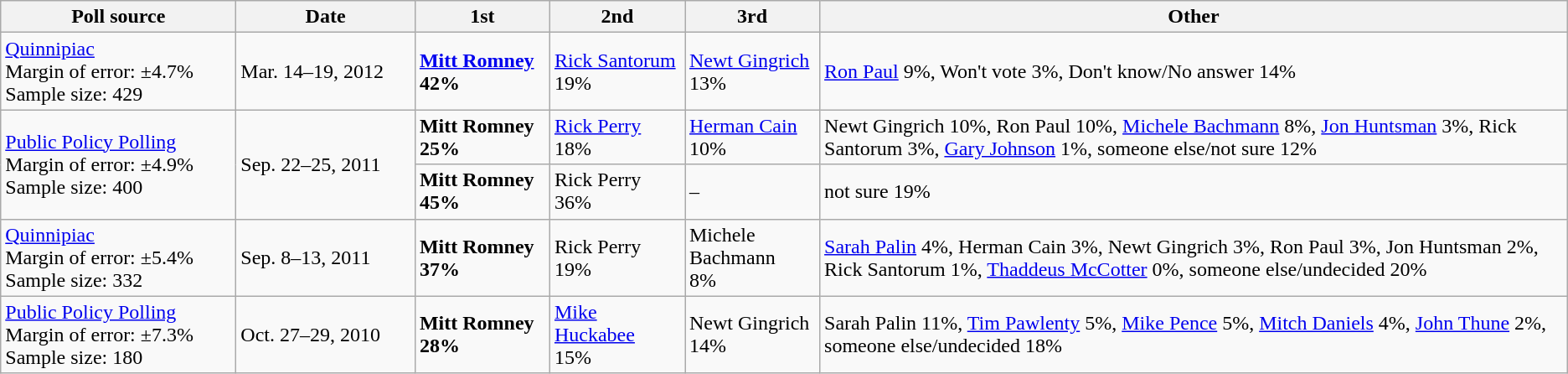<table class="wikitable">
<tr>
<th style="width:180px;">Poll source</th>
<th style="width:135px;">Date</th>
<th style="width:100px;">1st</th>
<th style="width:100px;">2nd</th>
<th style="width:100px;">3rd</th>
<th>Other</th>
</tr>
<tr>
<td><a href='#'>Quinnipiac</a><br>Margin of error: ±4.7%<br>Sample size: 429</td>
<td>Mar. 14–19, 2012</td>
<td><strong><a href='#'>Mitt Romney</a><br>42%</strong></td>
<td><a href='#'>Rick Santorum</a><br>19%</td>
<td><a href='#'>Newt Gingrich</a><br>13%</td>
<td><a href='#'>Ron Paul</a> 9%, Won't vote 3%, Don't know/No answer 14%</td>
</tr>
<tr>
<td rowspan="2"><a href='#'>Public Policy Polling</a><br>Margin of error: ±4.9%<br>Sample size: 400</td>
<td rowspan="2">Sep. 22–25, 2011</td>
<td><strong>Mitt Romney<br>25%</strong></td>
<td><a href='#'>Rick Perry</a><br>18%</td>
<td><a href='#'>Herman Cain</a><br>10%</td>
<td>Newt Gingrich 10%, Ron Paul 10%, <a href='#'>Michele Bachmann</a> 8%, <a href='#'>Jon Huntsman</a> 3%, Rick Santorum 3%, <a href='#'>Gary Johnson</a> 1%, someone else/not sure 12%</td>
</tr>
<tr>
<td><strong>Mitt Romney<br>45%</strong></td>
<td>Rick Perry<br>36%</td>
<td>–</td>
<td>not sure 19%</td>
</tr>
<tr>
<td><a href='#'>Quinnipiac</a><br>Margin of error: ±5.4%<br>Sample size: 332</td>
<td>Sep. 8–13, 2011</td>
<td><strong>Mitt Romney<br>37%</strong></td>
<td>Rick Perry<br>19%</td>
<td>Michele Bachmann<br>8%</td>
<td><a href='#'>Sarah Palin</a> 4%, Herman Cain 3%, Newt Gingrich 3%, Ron Paul 3%, Jon Huntsman 2%, Rick Santorum 1%, <a href='#'>Thaddeus McCotter</a> 0%, someone else/undecided 20%</td>
</tr>
<tr>
<td><a href='#'>Public Policy Polling</a><br>Margin of error: ±7.3%<br>Sample size: 180</td>
<td>Oct. 27–29, 2010</td>
<td><strong>Mitt Romney<br>28%</strong></td>
<td><a href='#'>Mike Huckabee</a><br>15%</td>
<td>Newt Gingrich<br>14%</td>
<td>Sarah Palin 11%, <a href='#'>Tim Pawlenty</a> 5%, <a href='#'>Mike Pence</a> 5%, <a href='#'>Mitch Daniels</a> 4%, <a href='#'>John Thune</a> 2%, someone else/undecided 18%</td>
</tr>
</table>
